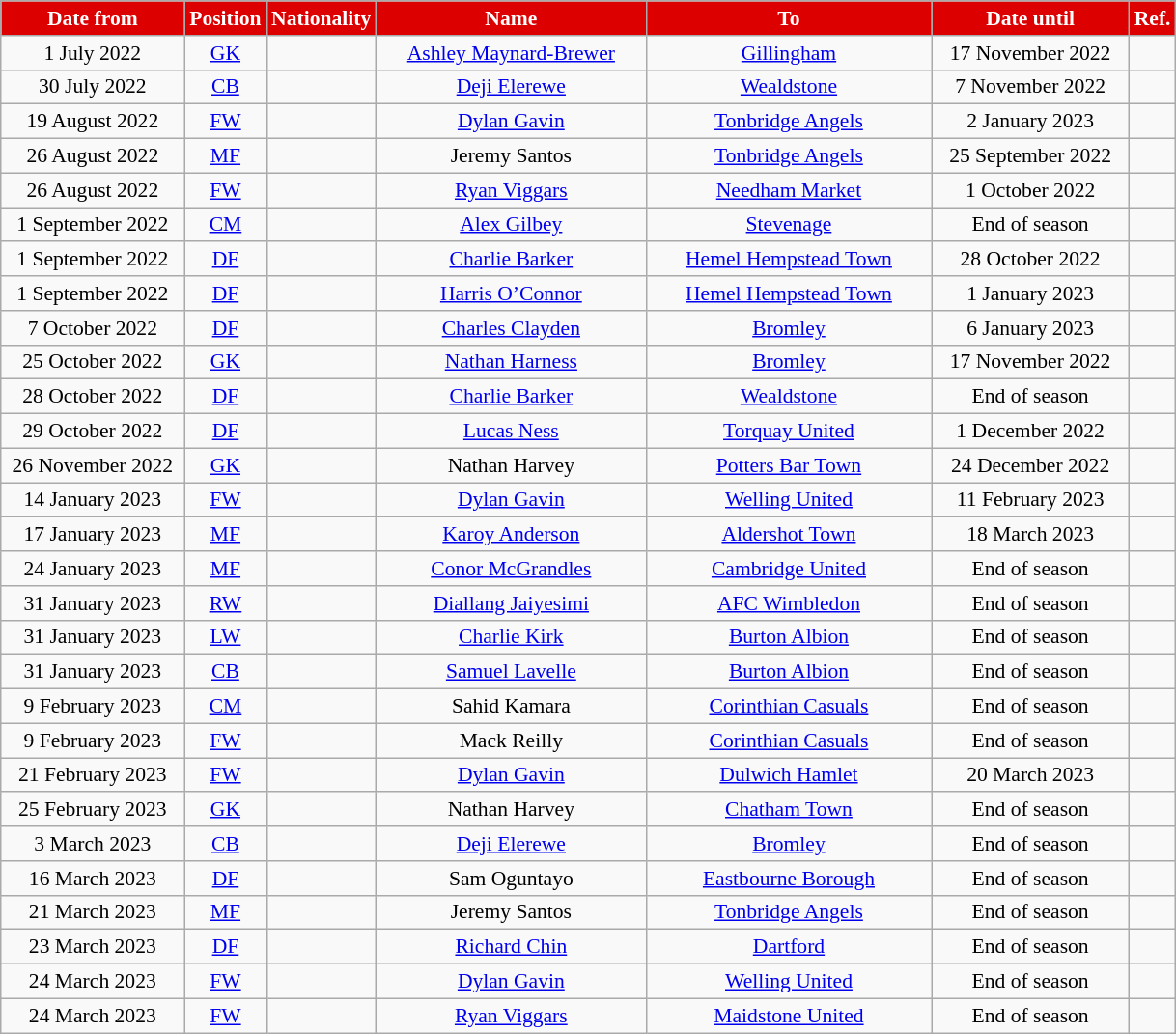<table class="wikitable"  style="text-align:center; font-size:90%; ">
<tr>
<th style="background:#DD0000; color:white; width:120px;">Date from</th>
<th style="background:#DD0000; color:white; width:50px;">Position</th>
<th style="background:#DD0000; color:white; width:50px;">Nationality</th>
<th style="background:#DD0000; color:white; width:180px;">Name</th>
<th style="background:#DD0000; color:white; width:190px;">To</th>
<th style="background:#DD0000; color:white; width:130px;">Date until</th>
<th style="background:#DD0000; color:white; width:25px;">Ref.</th>
</tr>
<tr>
<td>1 July 2022</td>
<td><a href='#'>GK</a></td>
<td></td>
<td><a href='#'>Ashley Maynard-Brewer</a></td>
<td> <a href='#'>Gillingham</a></td>
<td>17 November 2022</td>
<td></td>
</tr>
<tr>
<td>30 July 2022</td>
<td><a href='#'>CB</a></td>
<td></td>
<td><a href='#'>Deji Elerewe</a></td>
<td> <a href='#'>Wealdstone</a></td>
<td>7 November 2022</td>
<td></td>
</tr>
<tr>
<td>19 August 2022</td>
<td><a href='#'>FW</a></td>
<td></td>
<td><a href='#'>Dylan Gavin</a></td>
<td> <a href='#'>Tonbridge Angels</a></td>
<td>2 January 2023</td>
<td></td>
</tr>
<tr>
<td>26 August 2022</td>
<td><a href='#'>MF</a></td>
<td></td>
<td>Jeremy Santos</td>
<td> <a href='#'>Tonbridge Angels</a></td>
<td>25 September 2022</td>
<td></td>
</tr>
<tr>
<td>26 August 2022</td>
<td><a href='#'>FW</a></td>
<td></td>
<td><a href='#'>Ryan Viggars</a></td>
<td> <a href='#'>Needham Market</a></td>
<td>1 October 2022</td>
<td></td>
</tr>
<tr>
<td>1 September 2022</td>
<td><a href='#'>CM</a></td>
<td></td>
<td><a href='#'>Alex Gilbey</a></td>
<td> <a href='#'>Stevenage</a></td>
<td>End of season</td>
<td></td>
</tr>
<tr>
<td>1 September 2022</td>
<td><a href='#'>DF</a></td>
<td></td>
<td><a href='#'>Charlie Barker</a></td>
<td> <a href='#'>Hemel Hempstead Town</a></td>
<td>28 October 2022</td>
<td></td>
</tr>
<tr>
<td>1 September 2022</td>
<td><a href='#'>DF</a></td>
<td></td>
<td><a href='#'>Harris O’Connor</a></td>
<td> <a href='#'>Hemel Hempstead Town</a></td>
<td>1 January 2023</td>
<td></td>
</tr>
<tr>
<td>7 October 2022</td>
<td><a href='#'>DF</a></td>
<td></td>
<td><a href='#'>Charles Clayden</a></td>
<td> <a href='#'>Bromley</a></td>
<td>6 January 2023</td>
<td></td>
</tr>
<tr>
<td>25 October 2022</td>
<td><a href='#'>GK</a></td>
<td></td>
<td><a href='#'>Nathan Harness</a></td>
<td> <a href='#'>Bromley</a></td>
<td>17 November 2022</td>
<td></td>
</tr>
<tr>
<td>28 October 2022</td>
<td><a href='#'>DF</a></td>
<td></td>
<td><a href='#'>Charlie Barker</a></td>
<td> <a href='#'>Wealdstone</a></td>
<td>End of season</td>
<td></td>
</tr>
<tr>
<td>29 October 2022</td>
<td><a href='#'>DF</a></td>
<td></td>
<td><a href='#'>Lucas Ness</a></td>
<td> <a href='#'>Torquay United</a></td>
<td>1 December 2022</td>
<td></td>
</tr>
<tr>
<td>26 November 2022</td>
<td><a href='#'>GK</a></td>
<td></td>
<td>Nathan Harvey</td>
<td> <a href='#'>Potters Bar Town</a></td>
<td>24 December 2022</td>
<td></td>
</tr>
<tr>
<td>14 January 2023</td>
<td><a href='#'>FW</a></td>
<td></td>
<td><a href='#'>Dylan Gavin</a></td>
<td> <a href='#'>Welling United</a></td>
<td>11 February 2023</td>
<td></td>
</tr>
<tr>
<td>17 January 2023</td>
<td><a href='#'>MF</a></td>
<td></td>
<td><a href='#'>Karoy Anderson</a></td>
<td> <a href='#'>Aldershot Town</a></td>
<td>18 March 2023</td>
<td></td>
</tr>
<tr>
<td>24 January 2023</td>
<td><a href='#'>MF</a></td>
<td></td>
<td><a href='#'>Conor McGrandles</a></td>
<td> <a href='#'>Cambridge United</a></td>
<td>End of season</td>
<td></td>
</tr>
<tr>
<td>31 January 2023</td>
<td><a href='#'>RW</a></td>
<td></td>
<td><a href='#'>Diallang Jaiyesimi</a></td>
<td> <a href='#'>AFC Wimbledon</a></td>
<td>End of season</td>
<td></td>
</tr>
<tr>
<td>31 January 2023</td>
<td><a href='#'>LW</a></td>
<td></td>
<td><a href='#'>Charlie Kirk</a></td>
<td> <a href='#'>Burton Albion</a></td>
<td>End of season</td>
<td></td>
</tr>
<tr>
<td>31 January 2023</td>
<td><a href='#'>CB</a></td>
<td></td>
<td><a href='#'>Samuel Lavelle</a></td>
<td> <a href='#'>Burton Albion</a></td>
<td>End of season</td>
<td></td>
</tr>
<tr>
<td>9 February 2023</td>
<td><a href='#'>CM</a></td>
<td></td>
<td>Sahid Kamara</td>
<td> <a href='#'>Corinthian Casuals</a></td>
<td>End of season</td>
<td></td>
</tr>
<tr>
<td>9 February 2023</td>
<td><a href='#'>FW</a></td>
<td></td>
<td>Mack Reilly</td>
<td> <a href='#'>Corinthian Casuals</a></td>
<td>End of season</td>
<td></td>
</tr>
<tr>
<td>21 February 2023</td>
<td><a href='#'>FW</a></td>
<td></td>
<td><a href='#'>Dylan Gavin</a></td>
<td> <a href='#'>Dulwich Hamlet</a></td>
<td>20 March 2023</td>
<td></td>
</tr>
<tr>
<td>25 February 2023</td>
<td><a href='#'>GK</a></td>
<td></td>
<td>Nathan Harvey</td>
<td> <a href='#'>Chatham Town</a></td>
<td>End of season</td>
<td></td>
</tr>
<tr>
<td>3 March 2023</td>
<td><a href='#'>CB</a></td>
<td></td>
<td><a href='#'>Deji Elerewe</a></td>
<td> <a href='#'>Bromley</a></td>
<td>End of season</td>
<td></td>
</tr>
<tr>
<td>16 March 2023</td>
<td><a href='#'>DF</a></td>
<td></td>
<td>Sam Oguntayo</td>
<td> <a href='#'>Eastbourne Borough</a></td>
<td>End of season</td>
<td></td>
</tr>
<tr>
<td>21 March 2023</td>
<td><a href='#'>MF</a></td>
<td></td>
<td>Jeremy Santos</td>
<td> <a href='#'>Tonbridge Angels</a></td>
<td>End of season</td>
<td></td>
</tr>
<tr>
<td>23 March 2023</td>
<td><a href='#'>DF</a></td>
<td></td>
<td><a href='#'>Richard Chin</a></td>
<td> <a href='#'>Dartford</a></td>
<td>End of season</td>
<td></td>
</tr>
<tr>
<td>24 March 2023</td>
<td><a href='#'>FW</a></td>
<td></td>
<td><a href='#'>Dylan Gavin</a></td>
<td> <a href='#'>Welling United</a></td>
<td>End of season</td>
<td></td>
</tr>
<tr>
<td>24 March 2023</td>
<td><a href='#'>FW</a></td>
<td></td>
<td><a href='#'>Ryan Viggars</a></td>
<td> <a href='#'>Maidstone United</a></td>
<td>End of season</td>
<td></td>
</tr>
</table>
